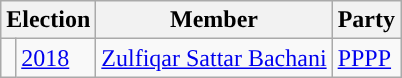<table class="wikitable">
<tr>
<th colspan="2">Election</th>
<th>Member</th>
<th>Party</th>
</tr>
<tr>
<td style="background-color: "></td>
<td><a href='#'>2018</a></td>
<td><a href='#'>Zulfiqar Sattar Bachani</a></td>
<td><a href='#'>PPPP</a></td>
</tr>
</table>
